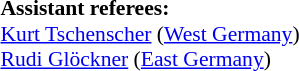<table width=50% style="font-size: 90%">
<tr>
<td><br><br>
<strong>Assistant referees:</strong>
<br><a href='#'>Kurt Tschenscher</a> (<a href='#'>West Germany</a>)
<br><a href='#'>Rudi Glöckner</a> (<a href='#'>East Germany</a>)</td>
</tr>
</table>
